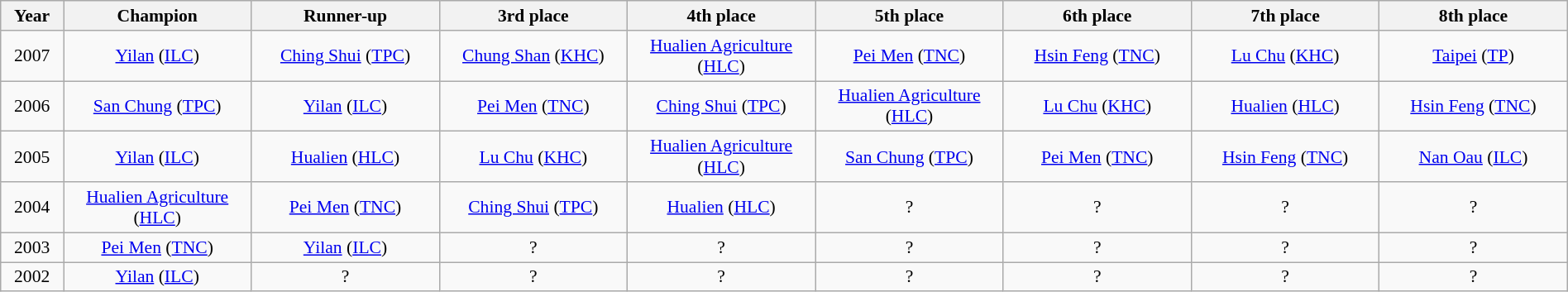<table class="wikitable" style="font-size:90%; text-align:center; width:100%;">
<tr>
<th width="4%">Year</th>
<th width="12%">Champion</th>
<th width="12%">Runner-up</th>
<th width="12%">3rd place</th>
<th width="12%">4th place</th>
<th width="12%">5th place</th>
<th width="12%">6th place</th>
<th width="12%">7th place</th>
<th width="12%">8th place</th>
</tr>
<tr>
<td>2007</td>
<td><a href='#'>Yilan</a> (<a href='#'>ILC</a>)</td>
<td><a href='#'>Ching Shui</a> (<a href='#'>TPC</a>)</td>
<td><a href='#'>Chung Shan</a> (<a href='#'>KHC</a>)</td>
<td><a href='#'>Hualien Agriculture</a> (<a href='#'>HLC</a>)</td>
<td><a href='#'>Pei Men</a> (<a href='#'>TNC</a>)</td>
<td><a href='#'>Hsin Feng</a> (<a href='#'>TNC</a>)</td>
<td><a href='#'>Lu Chu</a> (<a href='#'>KHC</a>)</td>
<td><a href='#'>Taipei</a> (<a href='#'>TP</a>)</td>
</tr>
<tr>
<td>2006</td>
<td><a href='#'>San Chung</a> (<a href='#'>TPC</a>)</td>
<td><a href='#'>Yilan</a> (<a href='#'>ILC</a>)</td>
<td><a href='#'>Pei Men</a> (<a href='#'>TNC</a>)</td>
<td><a href='#'>Ching Shui</a> (<a href='#'>TPC</a>)</td>
<td><a href='#'>Hualien Agriculture</a> (<a href='#'>HLC</a>)</td>
<td><a href='#'>Lu Chu</a> (<a href='#'>KHC</a>)</td>
<td><a href='#'>Hualien</a> (<a href='#'>HLC</a>)</td>
<td><a href='#'>Hsin Feng</a> (<a href='#'>TNC</a>)</td>
</tr>
<tr>
<td>2005</td>
<td><a href='#'>Yilan</a> (<a href='#'>ILC</a>)</td>
<td><a href='#'>Hualien</a> (<a href='#'>HLC</a>)</td>
<td><a href='#'>Lu Chu</a> (<a href='#'>KHC</a>)</td>
<td><a href='#'>Hualien Agriculture</a> (<a href='#'>HLC</a>)</td>
<td><a href='#'>San Chung</a> (<a href='#'>TPC</a>)</td>
<td><a href='#'>Pei Men</a> (<a href='#'>TNC</a>)</td>
<td><a href='#'>Hsin Feng</a> (<a href='#'>TNC</a>)</td>
<td><a href='#'>Nan Oau</a> (<a href='#'>ILC</a>)</td>
</tr>
<tr>
<td>2004</td>
<td><a href='#'>Hualien Agriculture</a> (<a href='#'>HLC</a>)</td>
<td><a href='#'>Pei Men</a> (<a href='#'>TNC</a>)</td>
<td><a href='#'>Ching Shui</a> (<a href='#'>TPC</a>)</td>
<td><a href='#'>Hualien</a> (<a href='#'>HLC</a>)</td>
<td>?</td>
<td>?</td>
<td>?</td>
<td>?</td>
</tr>
<tr>
<td>2003</td>
<td><a href='#'>Pei Men</a> (<a href='#'>TNC</a>)</td>
<td><a href='#'>Yilan</a> (<a href='#'>ILC</a>)</td>
<td>?</td>
<td>?</td>
<td>?</td>
<td>?</td>
<td>?</td>
<td>?</td>
</tr>
<tr>
<td>2002</td>
<td><a href='#'>Yilan</a> (<a href='#'>ILC</a>)</td>
<td>?</td>
<td>?</td>
<td>?</td>
<td>?</td>
<td>?</td>
<td>?</td>
<td>?</td>
</tr>
</table>
